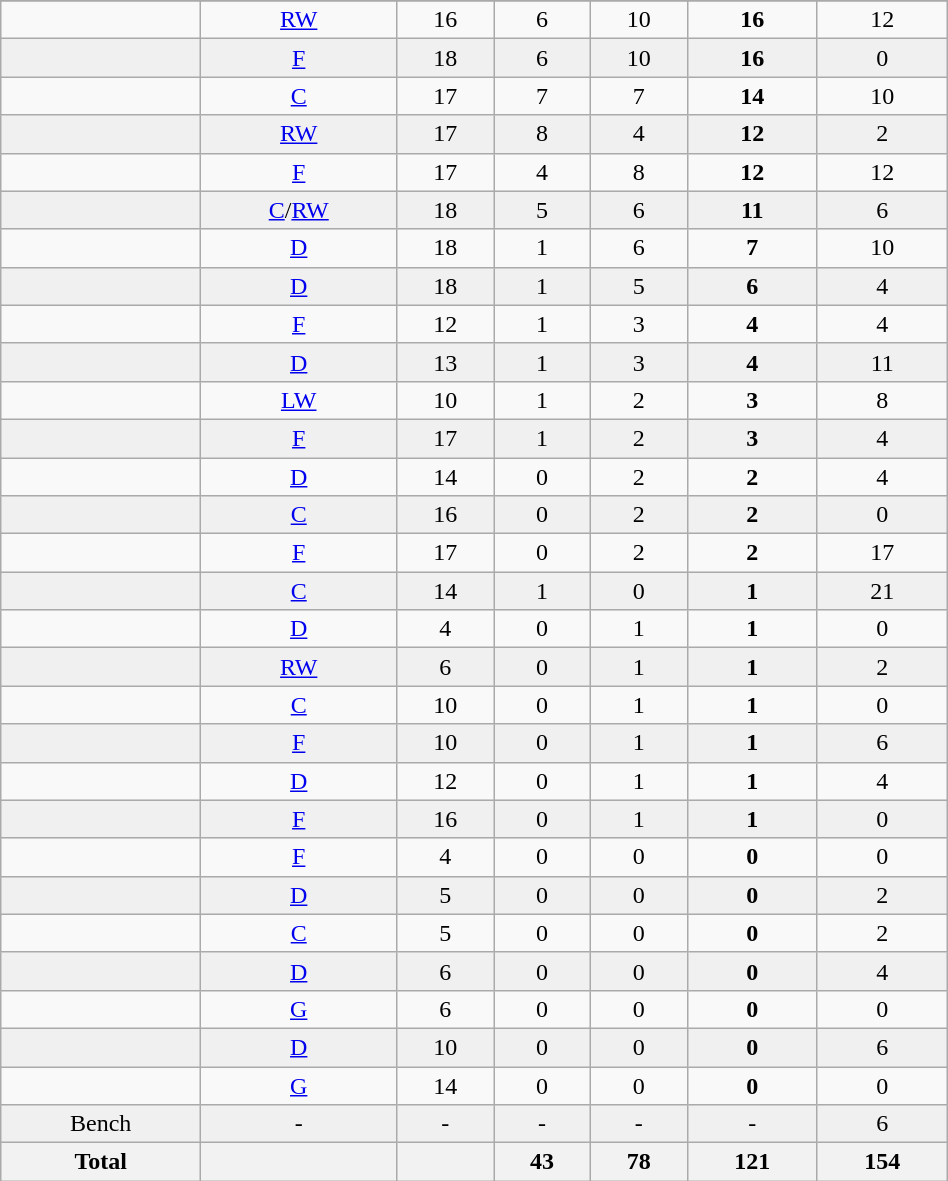<table class="wikitable sortable" width ="50%">
<tr align="center">
</tr>
<tr align="center" bgcolor="">
<td></td>
<td><a href='#'>RW</a></td>
<td>16</td>
<td>6</td>
<td>10</td>
<td><strong>16</strong></td>
<td>12</td>
</tr>
<tr align="center" bgcolor="f0f0f0">
<td></td>
<td><a href='#'>F</a></td>
<td>18</td>
<td>6</td>
<td>10</td>
<td><strong>16</strong></td>
<td>0</td>
</tr>
<tr align="center" bgcolor="">
<td></td>
<td><a href='#'>C</a></td>
<td>17</td>
<td>7</td>
<td>7</td>
<td><strong>14</strong></td>
<td>10</td>
</tr>
<tr align="center" bgcolor="f0f0f0">
<td></td>
<td><a href='#'>RW</a></td>
<td>17</td>
<td>8</td>
<td>4</td>
<td><strong>12</strong></td>
<td>2</td>
</tr>
<tr align="center" bgcolor="">
<td></td>
<td><a href='#'>F</a></td>
<td>17</td>
<td>4</td>
<td>8</td>
<td><strong>12</strong></td>
<td>12</td>
</tr>
<tr align="center" bgcolor="f0f0f0">
<td></td>
<td><a href='#'>C</a>/<a href='#'>RW</a></td>
<td>18</td>
<td>5</td>
<td>6</td>
<td><strong>11</strong></td>
<td>6</td>
</tr>
<tr align="center" bgcolor="">
<td></td>
<td><a href='#'>D</a></td>
<td>18</td>
<td>1</td>
<td>6</td>
<td><strong>7</strong></td>
<td>10</td>
</tr>
<tr align="center" bgcolor="f0f0f0">
<td></td>
<td><a href='#'>D</a></td>
<td>18</td>
<td>1</td>
<td>5</td>
<td><strong>6</strong></td>
<td>4</td>
</tr>
<tr align="center" bgcolor="">
<td></td>
<td><a href='#'>F</a></td>
<td>12</td>
<td>1</td>
<td>3</td>
<td><strong>4</strong></td>
<td>4</td>
</tr>
<tr align="center" bgcolor="f0f0f0">
<td></td>
<td><a href='#'>D</a></td>
<td>13</td>
<td>1</td>
<td>3</td>
<td><strong>4</strong></td>
<td>11</td>
</tr>
<tr align="center" bgcolor="">
<td></td>
<td><a href='#'>LW</a></td>
<td>10</td>
<td>1</td>
<td>2</td>
<td><strong>3</strong></td>
<td>8</td>
</tr>
<tr align="center" bgcolor="f0f0f0">
<td></td>
<td><a href='#'>F</a></td>
<td>17</td>
<td>1</td>
<td>2</td>
<td><strong>3</strong></td>
<td>4</td>
</tr>
<tr align="center" bgcolor="">
<td></td>
<td><a href='#'>D</a></td>
<td>14</td>
<td>0</td>
<td>2</td>
<td><strong>2</strong></td>
<td>4</td>
</tr>
<tr align="center" bgcolor="f0f0f0">
<td></td>
<td><a href='#'>C</a></td>
<td>16</td>
<td>0</td>
<td>2</td>
<td><strong>2</strong></td>
<td>0</td>
</tr>
<tr align="center" bgcolor="">
<td></td>
<td><a href='#'>F</a></td>
<td>17</td>
<td>0</td>
<td>2</td>
<td><strong>2</strong></td>
<td>17</td>
</tr>
<tr align="center" bgcolor="f0f0f0">
<td></td>
<td><a href='#'>C</a></td>
<td>14</td>
<td>1</td>
<td>0</td>
<td><strong>1</strong></td>
<td>21</td>
</tr>
<tr align="center" bgcolor="">
<td></td>
<td><a href='#'>D</a></td>
<td>4</td>
<td>0</td>
<td>1</td>
<td><strong>1</strong></td>
<td>0</td>
</tr>
<tr align="center" bgcolor="f0f0f0">
<td></td>
<td><a href='#'>RW</a></td>
<td>6</td>
<td>0</td>
<td>1</td>
<td><strong>1</strong></td>
<td>2</td>
</tr>
<tr align="center" bgcolor="">
<td></td>
<td><a href='#'>C</a></td>
<td>10</td>
<td>0</td>
<td>1</td>
<td><strong>1</strong></td>
<td>0</td>
</tr>
<tr align="center" bgcolor="f0f0f0">
<td></td>
<td><a href='#'>F</a></td>
<td>10</td>
<td>0</td>
<td>1</td>
<td><strong>1</strong></td>
<td>6</td>
</tr>
<tr align="center" bgcolor="">
<td></td>
<td><a href='#'>D</a></td>
<td>12</td>
<td>0</td>
<td>1</td>
<td><strong>1</strong></td>
<td>4</td>
</tr>
<tr align="center" bgcolor="f0f0f0">
<td></td>
<td><a href='#'>F</a></td>
<td>16</td>
<td>0</td>
<td>1</td>
<td><strong>1</strong></td>
<td>0</td>
</tr>
<tr align="center" bgcolor="">
<td></td>
<td><a href='#'>F</a></td>
<td>4</td>
<td>0</td>
<td>0</td>
<td><strong>0</strong></td>
<td>0</td>
</tr>
<tr align="center" bgcolor="f0f0f0">
<td></td>
<td><a href='#'>D</a></td>
<td>5</td>
<td>0</td>
<td>0</td>
<td><strong>0</strong></td>
<td>2</td>
</tr>
<tr align="center" bgcolor="">
<td></td>
<td><a href='#'>C</a></td>
<td>5</td>
<td>0</td>
<td>0</td>
<td><strong>0</strong></td>
<td>2</td>
</tr>
<tr align="center" bgcolor="f0f0f0">
<td></td>
<td><a href='#'>D</a></td>
<td>6</td>
<td>0</td>
<td>0</td>
<td><strong>0</strong></td>
<td>4</td>
</tr>
<tr align="center" bgcolor="">
<td></td>
<td><a href='#'>G</a></td>
<td>6</td>
<td>0</td>
<td>0</td>
<td><strong>0</strong></td>
<td>0</td>
</tr>
<tr align="center" bgcolor="f0f0f0">
<td></td>
<td><a href='#'>D</a></td>
<td>10</td>
<td>0</td>
<td>0</td>
<td><strong>0</strong></td>
<td>6</td>
</tr>
<tr align="center" bgcolor="">
<td></td>
<td><a href='#'>G</a></td>
<td>14</td>
<td>0</td>
<td>0</td>
<td><strong>0</strong></td>
<td>0</td>
</tr>
<tr align="center" bgcolor="f0f0f0">
<td>Bench</td>
<td>-</td>
<td>-</td>
<td>-</td>
<td>-</td>
<td>-</td>
<td>6</td>
</tr>
<tr>
<th>Total</th>
<th></th>
<th></th>
<th>43</th>
<th>78</th>
<th>121</th>
<th>154</th>
</tr>
</table>
